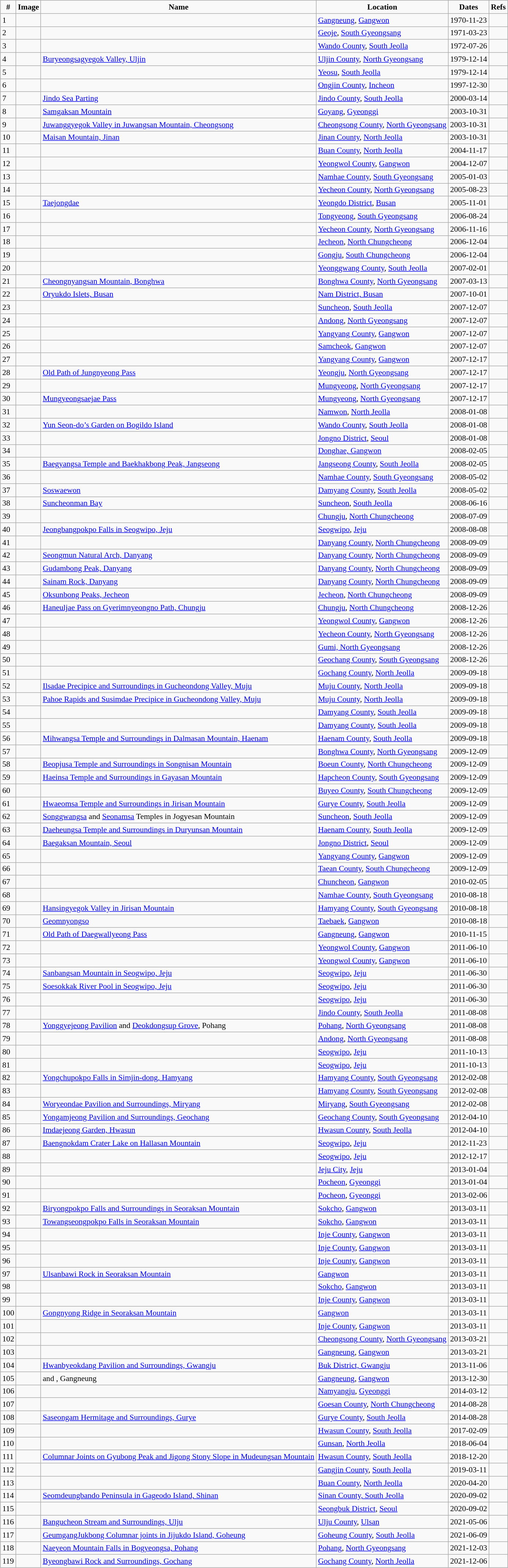<table class="wikitable sortable" style="margin-left: 5px; font-size: 90%;">
<tr>
<td align="center"><strong>#</strong></td>
<td align="center"><strong>Image</strong></td>
<td align="center"><strong>Name</strong></td>
<td align="center"><strong>Location</strong></td>
<td align="center"><strong>Dates</strong></td>
<td align="center"><strong>Refs</strong></td>
</tr>
<tr>
<td>1</td>
<td></td>
<td></td>
<td><a href='#'>Gangneung</a>, <a href='#'>Gangwon</a></td>
<td>1970-11-23</td>
<td></td>
</tr>
<tr>
<td>2</td>
<td></td>
<td></td>
<td><a href='#'>Geoje</a>, <a href='#'>South Gyeongsang</a></td>
<td>1971-03-23</td>
<td></td>
</tr>
<tr>
<td>3</td>
<td></td>
<td></td>
<td><a href='#'>Wando County</a>, <a href='#'>South Jeolla</a></td>
<td>1972-07-26</td>
<td></td>
</tr>
<tr>
<td>4</td>
<td></td>
<td><a href='#'>Buryeongsagyegok Valley, Uljin</a></td>
<td><a href='#'>Uljin County</a>, <a href='#'>North Gyeongsang</a></td>
<td>1979-12-14</td>
<td></td>
</tr>
<tr>
<td>5</td>
<td></td>
<td></td>
<td><a href='#'>Yeosu</a>, <a href='#'>South Jeolla</a></td>
<td>1979-12-14</td>
<td></td>
</tr>
<tr>
<td>6</td>
<td></td>
<td></td>
<td><a href='#'>Ongjin County</a>, <a href='#'>Incheon</a></td>
<td>1997-12-30</td>
<td></td>
</tr>
<tr>
<td>7</td>
<td></td>
<td><a href='#'>Jindo Sea Parting</a></td>
<td><a href='#'>Jindo County</a>, <a href='#'>South Jeolla</a></td>
<td>2000-03-14</td>
<td></td>
</tr>
<tr>
<td>8</td>
<td></td>
<td><a href='#'>Samgaksan Mountain</a></td>
<td><a href='#'>Goyang</a>, <a href='#'>Gyeonggi</a></td>
<td>2003-10-31</td>
<td></td>
</tr>
<tr>
<td>9</td>
<td></td>
<td><a href='#'>Juwanggyegok Valley in Juwangsan Mountain, Cheongsong</a></td>
<td><a href='#'>Cheongsong County</a>, <a href='#'>North Gyeongsang</a></td>
<td>2003-10-31</td>
<td></td>
</tr>
<tr>
<td>10</td>
<td></td>
<td><a href='#'>Maisan Mountain, Jinan</a></td>
<td><a href='#'>Jinan County</a>, <a href='#'>North Jeolla</a></td>
<td>2003-10-31</td>
<td></td>
</tr>
<tr>
<td>11</td>
<td></td>
<td></td>
<td><a href='#'>Buan County</a>, <a href='#'>North Jeolla</a></td>
<td>2004-11-17</td>
<td></td>
</tr>
<tr>
<td>12</td>
<td></td>
<td></td>
<td><a href='#'>Yeongwol County</a>, <a href='#'>Gangwon</a></td>
<td>2004-12-07</td>
<td></td>
</tr>
<tr>
<td>13</td>
<td></td>
<td></td>
<td><a href='#'>Namhae County</a>, <a href='#'>South Gyeongsang</a></td>
<td>2005-01-03</td>
<td></td>
</tr>
<tr>
<td>14</td>
<td></td>
<td></td>
<td><a href='#'>Yecheon County</a>, <a href='#'>North Gyeongsang</a></td>
<td>2005-08-23</td>
<td></td>
</tr>
<tr>
<td>15</td>
<td></td>
<td><a href='#'>Taejongdae</a></td>
<td><a href='#'>Yeongdo District</a>, <a href='#'>Busan</a></td>
<td>2005-11-01</td>
<td></td>
</tr>
<tr>
<td>16</td>
<td></td>
<td></td>
<td><a href='#'>Tongyeong</a>, <a href='#'>South Gyeongsang</a></td>
<td>2006-08-24</td>
<td></td>
</tr>
<tr>
<td>17</td>
<td></td>
<td></td>
<td><a href='#'>Yecheon County</a>, <a href='#'>North Gyeongsang</a></td>
<td>2006-11-16</td>
<td></td>
</tr>
<tr>
<td>18</td>
<td></td>
<td></td>
<td><a href='#'>Jecheon</a>, <a href='#'>North Chungcheong</a></td>
<td>2006-12-04</td>
<td></td>
</tr>
<tr>
<td>19</td>
<td></td>
<td></td>
<td><a href='#'>Gongju</a>, <a href='#'>South Chungcheong</a></td>
<td>2006-12-04</td>
<td></td>
</tr>
<tr>
<td>20</td>
<td></td>
<td></td>
<td><a href='#'>Yeonggwang County</a>, <a href='#'>South Jeolla</a></td>
<td>2007-02-01</td>
<td></td>
</tr>
<tr>
<td>21</td>
<td></td>
<td><a href='#'>Cheongnyangsan Mountain, Bonghwa</a></td>
<td><a href='#'>Bonghwa County</a>, <a href='#'>North Gyeongsang</a></td>
<td>2007-03-13</td>
<td></td>
</tr>
<tr>
<td>22</td>
<td></td>
<td><a href='#'>Oryukdo Islets, Busan</a></td>
<td><a href='#'>Nam District, Busan</a></td>
<td>2007-10-01</td>
<td></td>
</tr>
<tr>
<td>23</td>
<td></td>
<td></td>
<td><a href='#'>Suncheon</a>, <a href='#'>South Jeolla</a></td>
<td>2007-12-07</td>
<td></td>
</tr>
<tr>
<td>24</td>
<td></td>
<td></td>
<td><a href='#'>Andong</a>, <a href='#'>North Gyeongsang</a></td>
<td>2007-12-07</td>
<td></td>
</tr>
<tr>
<td>25</td>
<td></td>
<td></td>
<td><a href='#'>Yangyang County</a>, <a href='#'>Gangwon</a></td>
<td>2007-12-07</td>
<td></td>
</tr>
<tr>
<td>26</td>
<td></td>
<td></td>
<td><a href='#'>Samcheok</a>, <a href='#'>Gangwon</a></td>
<td>2007-12-07</td>
<td></td>
</tr>
<tr>
<td>27</td>
<td></td>
<td></td>
<td><a href='#'>Yangyang County</a>, <a href='#'>Gangwon</a></td>
<td>2007-12-17</td>
<td></td>
</tr>
<tr>
<td>28</td>
<td></td>
<td><a href='#'>Old Path of Jungnyeong Pass</a></td>
<td><a href='#'>Yeongju</a>, <a href='#'>North Gyeongsang</a></td>
<td>2007-12-17</td>
<td></td>
</tr>
<tr>
<td>29</td>
<td></td>
<td></td>
<td><a href='#'>Mungyeong</a>, <a href='#'>North Gyeongsang</a></td>
<td>2007-12-17</td>
<td></td>
</tr>
<tr>
<td>30</td>
<td></td>
<td><a href='#'>Mungyeongsaejae Pass</a></td>
<td><a href='#'>Mungyeong</a>, <a href='#'>North Gyeongsang</a></td>
<td>2007-12-17</td>
<td></td>
</tr>
<tr>
<td>31</td>
<td></td>
<td></td>
<td><a href='#'>Namwon</a>, <a href='#'>North Jeolla</a></td>
<td>2008-01-08</td>
<td></td>
</tr>
<tr>
<td>32</td>
<td></td>
<td><a href='#'>Yun Seon-do’s Garden on Bogildo Island</a></td>
<td><a href='#'>Wando County</a>, <a href='#'>South Jeolla</a></td>
<td>2008-01-08</td>
<td></td>
</tr>
<tr>
<td>33</td>
<td></td>
<td></td>
<td><a href='#'>Jongno District</a>, <a href='#'>Seoul</a></td>
<td>2008-01-08</td>
<td></td>
</tr>
<tr>
<td>34</td>
<td></td>
<td></td>
<td><a href='#'>Donghae, Gangwon</a></td>
<td>2008-02-05</td>
<td></td>
</tr>
<tr>
<td>35</td>
<td></td>
<td><a href='#'>Baegyangsa Temple and Baekhakbong Peak, Jangseong</a></td>
<td><a href='#'>Jangseong County</a>, <a href='#'>South Jeolla</a></td>
<td>2008-02-05</td>
<td></td>
</tr>
<tr>
<td>36</td>
<td></td>
<td></td>
<td><a href='#'>Namhae County</a>, <a href='#'>South Gyeongsang</a></td>
<td>2008-05-02</td>
<td></td>
</tr>
<tr>
<td>37</td>
<td></td>
<td><a href='#'>Soswaewon</a></td>
<td><a href='#'>Damyang County</a>, <a href='#'>South Jeolla</a></td>
<td>2008-05-02</td>
<td></td>
</tr>
<tr>
<td>38</td>
<td></td>
<td><a href='#'>Suncheonman Bay</a></td>
<td><a href='#'>Suncheon</a>, <a href='#'>South Jeolla</a></td>
<td>2008-06-16</td>
<td></td>
</tr>
<tr>
<td>39</td>
<td></td>
<td></td>
<td><a href='#'>Chungju</a>, <a href='#'>North Chungcheong</a></td>
<td>2008-07-09</td>
<td></td>
</tr>
<tr>
<td>40</td>
<td></td>
<td><a href='#'>Jeongbangpokpo Falls in Seogwipo, Jeju</a></td>
<td><a href='#'>Seogwipo</a>, <a href='#'>Jeju</a></td>
<td>2008-08-08</td>
<td></td>
</tr>
<tr>
<td>41</td>
<td></td>
<td></td>
<td><a href='#'>Danyang County</a>, <a href='#'>North Chungcheong</a></td>
<td>2008-09-09</td>
<td></td>
</tr>
<tr>
<td>42</td>
<td></td>
<td><a href='#'>Seongmun Natural Arch, Danyang</a></td>
<td><a href='#'>Danyang County</a>, <a href='#'>North Chungcheong</a></td>
<td>2008-09-09</td>
<td></td>
</tr>
<tr>
<td>43</td>
<td></td>
<td><a href='#'>Gudambong Peak, Danyang</a></td>
<td><a href='#'>Danyang County</a>, <a href='#'>North Chungcheong</a></td>
<td>2008-09-09</td>
<td></td>
</tr>
<tr>
<td>44</td>
<td></td>
<td><a href='#'>Sainam Rock, Danyang</a></td>
<td><a href='#'>Danyang County</a>, <a href='#'>North Chungcheong</a></td>
<td>2008-09-09</td>
<td></td>
</tr>
<tr>
<td>45</td>
<td></td>
<td><a href='#'>Oksunbong Peaks, Jecheon</a></td>
<td><a href='#'>Jecheon</a>, <a href='#'>North Chungcheong</a></td>
<td>2008-09-09</td>
<td></td>
</tr>
<tr>
<td>46</td>
<td></td>
<td><a href='#'>Haneuljae Pass on Gyerimnyeongno Path, Chungju</a></td>
<td><a href='#'>Chungju</a>, <a href='#'>North Chungcheong</a></td>
<td>2008-12-26</td>
<td></td>
</tr>
<tr>
<td>47</td>
<td></td>
<td></td>
<td><a href='#'>Yeongwol County</a>, <a href='#'>Gangwon</a></td>
<td>2008-12-26</td>
<td></td>
</tr>
<tr>
<td>48</td>
<td></td>
<td></td>
<td><a href='#'>Yecheon County</a>, <a href='#'>North Gyeongsang</a></td>
<td>2008-12-26</td>
<td></td>
</tr>
<tr>
<td>49</td>
<td></td>
<td></td>
<td><a href='#'>Gumi, North Gyeongsang</a></td>
<td>2008-12-26</td>
<td></td>
</tr>
<tr>
<td>50</td>
<td></td>
<td></td>
<td><a href='#'>Geochang County</a>, <a href='#'>South Gyeongsang</a></td>
<td>2008-12-26</td>
<td></td>
</tr>
<tr>
<td>51</td>
<td></td>
<td></td>
<td><a href='#'>Gochang County</a>, <a href='#'>North Jeolla</a></td>
<td>2009-09-18</td>
<td></td>
</tr>
<tr>
<td>52</td>
<td></td>
<td><a href='#'>Ilsadae Precipice and Surroundings in Gucheondong Valley, Muju</a></td>
<td><a href='#'>Muju County</a>, <a href='#'>North Jeolla</a></td>
<td>2009-09-18</td>
<td></td>
</tr>
<tr>
<td>53</td>
<td></td>
<td><a href='#'>Pahoe Rapids and Susimdae Precipice in Gucheondong Valley, Muju</a></td>
<td><a href='#'>Muju County</a>, <a href='#'>North Jeolla</a></td>
<td>2009-09-18</td>
<td></td>
</tr>
<tr>
<td>54</td>
<td></td>
<td></td>
<td><a href='#'>Damyang County</a>, <a href='#'>South Jeolla</a></td>
<td>2009-09-18</td>
<td></td>
</tr>
<tr>
<td>55</td>
<td></td>
<td></td>
<td><a href='#'>Damyang County</a>, <a href='#'>South Jeolla</a></td>
<td>2009-09-18</td>
<td></td>
</tr>
<tr>
<td>56</td>
<td></td>
<td><a href='#'>Mihwangsa Temple and Surroundings in Dalmasan Mountain, Haenam</a></td>
<td><a href='#'>Haenam County</a>, <a href='#'>South Jeolla</a></td>
<td>2009-09-18</td>
<td></td>
</tr>
<tr>
<td>57</td>
<td></td>
<td></td>
<td><a href='#'>Bonghwa County</a>, <a href='#'>North Gyeongsang</a></td>
<td>2009-12-09</td>
<td></td>
</tr>
<tr>
<td>58</td>
<td></td>
<td><a href='#'>Beopjusa Temple and Surroundings in Songnisan Mountain</a></td>
<td><a href='#'>Boeun County</a>, <a href='#'>North Chungcheong</a></td>
<td>2009-12-09</td>
<td></td>
</tr>
<tr>
<td>59</td>
<td></td>
<td><a href='#'>Haeinsa Temple and Surroundings in Gayasan Mountain</a></td>
<td><a href='#'>Hapcheon County</a>, <a href='#'>South Gyeongsang</a></td>
<td>2009-12-09</td>
<td></td>
</tr>
<tr>
<td>60</td>
<td></td>
<td></td>
<td><a href='#'>Buyeo County</a>, <a href='#'>South Chungcheong</a></td>
<td>2009-12-09</td>
<td></td>
</tr>
<tr>
<td>61</td>
<td></td>
<td><a href='#'>Hwaeomsa Temple and Surroundings in Jirisan Mountain</a></td>
<td><a href='#'>Gurye County</a>, <a href='#'>South Jeolla</a></td>
<td>2009-12-09</td>
<td></td>
</tr>
<tr>
<td>62</td>
<td></td>
<td><a href='#'>Songgwangsa</a> and <a href='#'>Seonamsa</a> Temples in Jogyesan Mountain</td>
<td><a href='#'>Suncheon</a>, <a href='#'>South Jeolla</a></td>
<td>2009-12-09</td>
<td></td>
</tr>
<tr>
<td>63</td>
<td></td>
<td><a href='#'>Daeheungsa Temple and Surroundings in Duryunsan Mountain</a></td>
<td><a href='#'>Haenam County</a>, <a href='#'>South Jeolla</a></td>
<td>2009-12-09</td>
<td></td>
</tr>
<tr>
<td>64</td>
<td></td>
<td><a href='#'>Baegaksan Mountain, Seoul</a></td>
<td><a href='#'>Jongno District</a>, <a href='#'>Seoul</a></td>
<td>2009-12-09</td>
<td></td>
</tr>
<tr>
<td>65</td>
<td></td>
<td></td>
<td><a href='#'>Yangyang County</a>, <a href='#'>Gangwon</a></td>
<td>2009-12-09</td>
<td></td>
</tr>
<tr>
<td>66</td>
<td></td>
<td></td>
<td><a href='#'>Taean County</a>, <a href='#'>South Chungcheong</a></td>
<td>2009-12-09</td>
<td></td>
</tr>
<tr>
<td>67</td>
<td></td>
<td></td>
<td><a href='#'>Chuncheon</a>, <a href='#'>Gangwon</a></td>
<td>2010-02-05</td>
<td></td>
</tr>
<tr>
<td>68</td>
<td></td>
<td></td>
<td><a href='#'>Namhae County</a>, <a href='#'>South Gyeongsang</a></td>
<td>2010-08-18</td>
<td></td>
</tr>
<tr>
<td>69</td>
<td></td>
<td><a href='#'>Hansingyegok Valley in Jirisan Mountain</a></td>
<td><a href='#'>Hamyang County</a>, <a href='#'>South Gyeongsang</a></td>
<td>2010-08-18</td>
<td></td>
</tr>
<tr>
<td>70</td>
<td></td>
<td><a href='#'>Geomnyongso</a></td>
<td><a href='#'>Taebaek</a>, <a href='#'>Gangwon</a></td>
<td>2010-08-18</td>
<td></td>
</tr>
<tr>
<td>71</td>
<td></td>
<td><a href='#'>Old Path of Daegwallyeong Pass</a></td>
<td><a href='#'>Gangneung</a>, <a href='#'>Gangwon</a></td>
<td>2010-11-15</td>
<td></td>
</tr>
<tr>
<td>72</td>
<td></td>
<td></td>
<td><a href='#'>Yeongwol County</a>, <a href='#'>Gangwon</a></td>
<td>2011-06-10</td>
<td></td>
</tr>
<tr>
<td>73</td>
<td></td>
<td></td>
<td><a href='#'>Yeongwol County</a>, <a href='#'>Gangwon</a></td>
<td>2011-06-10</td>
<td></td>
</tr>
<tr>
<td>74</td>
<td></td>
<td><a href='#'>Sanbangsan Mountain in Seogwipo, Jeju</a></td>
<td><a href='#'>Seogwipo</a>, <a href='#'>Jeju</a></td>
<td>2011-06-30</td>
<td></td>
</tr>
<tr>
<td>75</td>
<td></td>
<td><a href='#'>Soesokkak River Pool in Seogwipo, Jeju</a></td>
<td><a href='#'>Seogwipo</a>, <a href='#'>Jeju</a></td>
<td>2011-06-30</td>
<td></td>
</tr>
<tr>
<td>76</td>
<td></td>
<td></td>
<td><a href='#'>Seogwipo</a>, <a href='#'>Jeju</a></td>
<td>2011-06-30</td>
<td></td>
</tr>
<tr>
<td>77</td>
<td></td>
<td></td>
<td><a href='#'>Jindo County</a>, <a href='#'>South Jeolla</a></td>
<td>2011-08-08</td>
<td></td>
</tr>
<tr>
<td>78</td>
<td></td>
<td><a href='#'>Yonggyejeong Pavilion</a> and <a href='#'>Deokdongsup Grove</a>, Pohang</td>
<td><a href='#'>Pohang</a>, <a href='#'>North Gyeongsang</a></td>
<td>2011-08-08</td>
<td></td>
</tr>
<tr>
<td>79</td>
<td></td>
<td></td>
<td><a href='#'>Andong</a>, <a href='#'>North Gyeongsang</a></td>
<td>2011-08-08</td>
<td></td>
</tr>
<tr>
<td>80</td>
<td></td>
<td></td>
<td><a href='#'>Seogwipo</a>, <a href='#'>Jeju</a></td>
<td>2011-10-13</td>
<td></td>
</tr>
<tr>
<td>81</td>
<td></td>
<td></td>
<td><a href='#'>Seogwipo</a>, <a href='#'>Jeju</a></td>
<td>2011-10-13</td>
<td></td>
</tr>
<tr>
<td>82</td>
<td></td>
<td><a href='#'>Yongchupokpo Falls in Simjin-dong, Hamyang</a></td>
<td><a href='#'>Hamyang County</a>, <a href='#'>South Gyeongsang</a></td>
<td>2012-02-08</td>
<td></td>
</tr>
<tr>
<td>83</td>
<td></td>
<td></td>
<td><a href='#'>Hamyang County</a>, <a href='#'>South Gyeongsang</a></td>
<td>2012-02-08</td>
<td></td>
</tr>
<tr>
<td>84</td>
<td></td>
<td><a href='#'>Woryeondae Pavilion and Surroundings, Miryang</a></td>
<td><a href='#'>Miryang</a>, <a href='#'>South Gyeongsang</a></td>
<td>2012-02-08</td>
<td></td>
</tr>
<tr>
<td>85</td>
<td></td>
<td><a href='#'>Yongamjeong Pavilion and Surroundings, Geochang</a></td>
<td><a href='#'>Geochang County</a>, <a href='#'>South Gyeongsang</a></td>
<td>2012-04-10</td>
<td></td>
</tr>
<tr>
<td>86</td>
<td></td>
<td><a href='#'>Imdaejeong Garden, Hwasun</a></td>
<td><a href='#'>Hwasun County</a>, <a href='#'>South Jeolla</a></td>
<td>2012-04-10</td>
<td></td>
</tr>
<tr>
<td>87</td>
<td></td>
<td><a href='#'>Baengnokdam Crater Lake on Hallasan Mountain</a></td>
<td><a href='#'>Seogwipo</a>, <a href='#'>Jeju</a></td>
<td>2012-11-23</td>
<td></td>
</tr>
<tr>
<td>88</td>
<td></td>
<td></td>
<td><a href='#'>Seogwipo</a>, <a href='#'>Jeju</a></td>
<td>2012-12-17</td>
<td></td>
</tr>
<tr>
<td>89</td>
<td></td>
<td></td>
<td><a href='#'>Jeju City</a>, <a href='#'>Jeju</a></td>
<td>2013-01-04</td>
<td></td>
</tr>
<tr>
<td>90</td>
<td></td>
<td></td>
<td><a href='#'>Pocheon</a>, <a href='#'>Gyeonggi</a></td>
<td>2013-01-04</td>
<td></td>
</tr>
<tr>
<td>91</td>
<td></td>
<td></td>
<td><a href='#'>Pocheon</a>, <a href='#'>Gyeonggi</a></td>
<td>2013-02-06</td>
<td></td>
</tr>
<tr>
<td>92</td>
<td></td>
<td><a href='#'>Biryongpokpo Falls and Surroundings in Seoraksan Mountain</a></td>
<td><a href='#'>Sokcho</a>, <a href='#'>Gangwon</a></td>
<td>2013-03-11</td>
<td></td>
</tr>
<tr>
<td>93</td>
<td></td>
<td><a href='#'>Towangseongpokpo Falls in Seoraksan Mountain</a></td>
<td><a href='#'>Sokcho</a>, <a href='#'>Gangwon</a></td>
<td>2013-03-11</td>
<td></td>
</tr>
<tr>
<td>94</td>
<td></td>
<td></td>
<td><a href='#'>Inje County</a>, <a href='#'>Gangwon</a></td>
<td>2013-03-11</td>
<td></td>
</tr>
<tr>
<td>95</td>
<td></td>
<td></td>
<td><a href='#'>Inje County</a>, <a href='#'>Gangwon</a></td>
<td>2013-03-11</td>
<td></td>
</tr>
<tr>
<td>96</td>
<td></td>
<td></td>
<td><a href='#'>Inje County</a>, <a href='#'>Gangwon</a></td>
<td>2013-03-11</td>
<td></td>
</tr>
<tr>
<td>97</td>
<td></td>
<td><a href='#'>Ulsanbawi Rock in Seoraksan Mountain</a></td>
<td><a href='#'>Gangwon</a></td>
<td>2013-03-11</td>
<td></td>
</tr>
<tr>
<td>98</td>
<td></td>
<td></td>
<td><a href='#'>Sokcho</a>, <a href='#'>Gangwon</a></td>
<td>2013-03-11</td>
<td></td>
</tr>
<tr>
<td>99</td>
<td></td>
<td></td>
<td><a href='#'>Inje County</a>, <a href='#'>Gangwon</a></td>
<td>2013-03-11</td>
<td></td>
</tr>
<tr>
<td>100</td>
<td></td>
<td><a href='#'>Gongnyong Ridge in Seoraksan Mountain</a></td>
<td><a href='#'>Gangwon</a></td>
<td>2013-03-11</td>
<td></td>
</tr>
<tr>
<td>101</td>
<td></td>
<td></td>
<td><a href='#'>Inje County</a>, <a href='#'>Gangwon</a></td>
<td>2013-03-11</td>
<td></td>
</tr>
<tr>
<td>102</td>
<td></td>
<td></td>
<td><a href='#'>Cheongsong County</a>, <a href='#'>North Gyeongsang</a></td>
<td>2013-03-21</td>
<td></td>
</tr>
<tr>
<td>103</td>
<td></td>
<td></td>
<td><a href='#'>Gangneung</a>, <a href='#'>Gangwon</a></td>
<td>2013-03-21</td>
<td></td>
</tr>
<tr>
<td>104</td>
<td></td>
<td><a href='#'>Hwanbyeokdang Pavilion and Surroundings, Gwangju</a></td>
<td><a href='#'>Buk District, Gwangju</a></td>
<td>2013-11-06</td>
<td></td>
</tr>
<tr>
<td>105</td>
<td></td>
<td> and , Gangneung</td>
<td><a href='#'>Gangneung</a>, <a href='#'>Gangwon</a></td>
<td>2013-12-30</td>
<td></td>
</tr>
<tr>
<td>106</td>
<td></td>
<td></td>
<td><a href='#'>Namyangju</a>, <a href='#'>Gyeonggi</a></td>
<td>2014-03-12</td>
<td></td>
</tr>
<tr>
<td>107</td>
<td></td>
<td></td>
<td><a href='#'>Goesan County</a>, <a href='#'>North Chungcheong</a></td>
<td>2014-08-28</td>
<td></td>
</tr>
<tr>
<td>108</td>
<td></td>
<td><a href='#'>Saseongam Hermitage and Surroundings, Gurye</a></td>
<td><a href='#'>Gurye County</a>, <a href='#'>South Jeolla</a></td>
<td>2014-08-28</td>
<td></td>
</tr>
<tr>
<td>109</td>
<td></td>
<td></td>
<td><a href='#'>Hwasun County</a>, <a href='#'>South Jeolla</a></td>
<td>2017-02-09</td>
<td></td>
</tr>
<tr>
<td>110</td>
<td></td>
<td></td>
<td><a href='#'>Gunsan</a>, <a href='#'>North Jeolla</a></td>
<td>2018-06-04</td>
<td></td>
</tr>
<tr>
<td>111</td>
<td></td>
<td><a href='#'>Columnar Joints on Gyubong Peak and Jigong Stony Slope in Mudeungsan Mountain</a></td>
<td><a href='#'>Hwasun County</a>, <a href='#'>South Jeolla</a></td>
<td>2018-12-20</td>
<td></td>
</tr>
<tr>
<td>112</td>
<td></td>
<td></td>
<td><a href='#'>Gangjin County</a>, <a href='#'>South Jeolla</a></td>
<td>2019-03-11</td>
<td></td>
</tr>
<tr>
<td>113</td>
<td></td>
<td></td>
<td><a href='#'>Buan County</a>, <a href='#'>North Jeolla</a></td>
<td>2020-04-20</td>
<td></td>
</tr>
<tr>
<td>114</td>
<td></td>
<td><a href='#'>Seomdeungbando Peninsula in Gageodo Island, Shinan</a></td>
<td><a href='#'>Sinan County, South Jeolla</a></td>
<td>2020-09-02</td>
<td></td>
</tr>
<tr>
<td>115</td>
<td></td>
<td></td>
<td><a href='#'>Seongbuk District</a>, <a href='#'>Seoul</a></td>
<td>2020-09-02</td>
<td></td>
</tr>
<tr>
<td>116</td>
<td></td>
<td><a href='#'>Bangucheon Stream and Surroundings, Ulju</a></td>
<td><a href='#'>Ulju County</a>, <a href='#'>Ulsan</a></td>
<td>2021-05-06</td>
<td></td>
</tr>
<tr>
<td>117</td>
<td></td>
<td><a href='#'>GeumgangJukbong Columnar joints in Jijukdo Island, Goheung</a></td>
<td><a href='#'>Goheung County</a>, <a href='#'>South Jeolla</a></td>
<td>2021-06-09</td>
<td></td>
</tr>
<tr>
<td>118</td>
<td></td>
<td><a href='#'>Naeyeon Mountain Falls in Bogyeongsa, Pohang</a></td>
<td><a href='#'>Pohang</a>, <a href='#'>North Gyeongsang</a></td>
<td>2021-12-03</td>
<td></td>
</tr>
<tr>
<td>119</td>
<td></td>
<td><a href='#'>Byeongbawi Rock and Surroundings, Gochang</a></td>
<td><a href='#'>Gochang County</a>, <a href='#'>North Jeolla</a></td>
<td>2021-12-06</td>
<td></td>
</tr>
</table>
